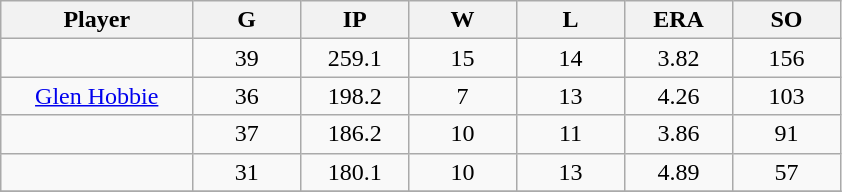<table class="wikitable sortable">
<tr>
<th bgcolor="#DDDDFF" width="16%">Player</th>
<th bgcolor="#DDDDFF" width="9%">G</th>
<th bgcolor="#DDDDFF" width="9%">IP</th>
<th bgcolor="#DDDDFF" width="9%">W</th>
<th bgcolor="#DDDDFF" width="9%">L</th>
<th bgcolor="#DDDDFF" width="9%">ERA</th>
<th bgcolor="#DDDDFF" width="9%">SO</th>
</tr>
<tr align="center">
<td></td>
<td>39</td>
<td>259.1</td>
<td>15</td>
<td>14</td>
<td>3.82</td>
<td>156</td>
</tr>
<tr align="center">
<td><a href='#'>Glen Hobbie</a></td>
<td>36</td>
<td>198.2</td>
<td>7</td>
<td>13</td>
<td>4.26</td>
<td>103</td>
</tr>
<tr align="center">
<td></td>
<td>37</td>
<td>186.2</td>
<td>10</td>
<td>11</td>
<td>3.86</td>
<td>91</td>
</tr>
<tr align="center">
<td></td>
<td>31</td>
<td>180.1</td>
<td>10</td>
<td>13</td>
<td>4.89</td>
<td>57</td>
</tr>
<tr align="center">
</tr>
</table>
